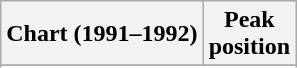<table class="wikitable sortable">
<tr>
<th align="left">Chart (1991–1992)</th>
<th align="center">Peak<br>position</th>
</tr>
<tr>
</tr>
<tr>
</tr>
</table>
